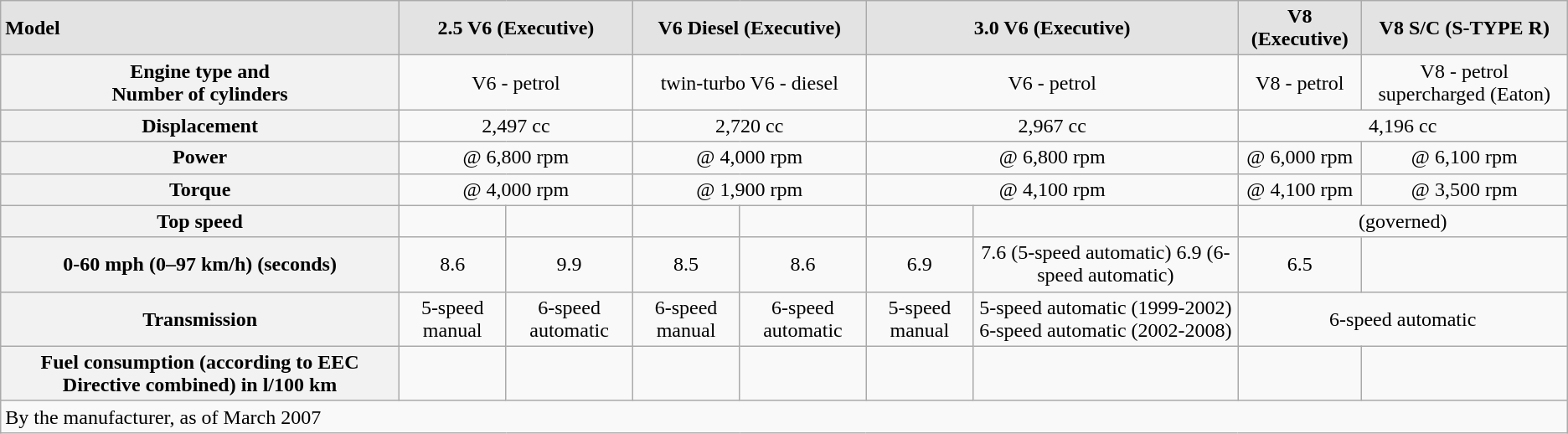<table class="wikitable" style="text-align:center;">
<tr>
<th style="text-align:left; background:#e3e3e3;">Model</th>
<th colspan="2" style= "background: #e3e3e3">2.5 V6 (Executive)</th>
<th colspan="2" style= "background: #e3e3e3">V6 Diesel (Executive)</th>
<th colspan="2" style= "background: #e3e3e3">3.0 V6 (Executive)</th>
<th style= "background: #e3e3e3">V8 (Executive)</th>
<th style= "background: #e3e3e3">V8 S/C (S-TYPE R)</th>
</tr>
<tr>
<th align="left">Engine type and<br>Number of cylinders</th>
<td colspan="2" style="text-align:center;">V6 - petrol</td>
<td colspan="2" style="text-align:center;">twin-turbo V6 - diesel</td>
<td colspan="2" style="text-align:center;">V6 - petrol</td>
<td style="text-align:center;">V8 - petrol</td>
<td style="text-align:center;">V8 - petrol supercharged (Eaton)</td>
</tr>
<tr>
<th align="left">Displacement</th>
<td colspan="2" style="text-align:center;">2,497 cc</td>
<td colspan="2" style="text-align:center;">2,720 cc</td>
<td colspan="2" style="text-align:center;">2,967 cc</td>
<td colspan="2" style="text-align:center;">4,196 cc</td>
</tr>
<tr>
<th align="left">Power</th>
<td colspan="2" style="text-align:center;"> @ 6,800 rpm</td>
<td colspan="2" style="text-align:center;"> @ 4,000 rpm</td>
<td colspan="2" style="text-align:center;"> @ 6,800 rpm</td>
<td style="text-align:center;"> @ 6,000 rpm</td>
<td style="text-align:center;"> @ 6,100 rpm</td>
</tr>
<tr>
<th align="left">Torque</th>
<td colspan="2" style="text-align:center;"> @ 4,000 rpm</td>
<td colspan="2" style="text-align:center;"> @ 1,900 rpm</td>
<td colspan="2" style="text-align:center;"> @ 4,100 rpm</td>
<td style="text-align:center;"> @ 4,100 rpm</td>
<td style="text-align:center;"> @ 3,500 rpm</td>
</tr>
<tr>
<th align="left">Top speed</th>
<td style="text-align:center;"></td>
<td style="text-align:center;"></td>
<td style="text-align:center;"></td>
<td style="text-align:center;"></td>
<td style="text-align:center;"></td>
<td style="text-align:center;"></td>
<td colspan="2" style="text-align:center;"> (governed)</td>
</tr>
<tr>
<th align="left">0-60 mph (0–97 km/h) (seconds)</th>
<td style="text-align:center;">8.6</td>
<td style="text-align:center;">9.9</td>
<td style="text-align:center;">8.5</td>
<td style="text-align:center;">8.6</td>
<td style="text-align:center;">6.9</td>
<td style="text-align:center;">7.6 (5-speed automatic) 6.9 (6-speed automatic)</td>
<td style="text-align:center;">6.5</td>
<td style="text-align:center;"></td>
</tr>
<tr>
<th align="left">Transmission</th>
<td style="text-align:center;">5-speed manual</td>
<td style="text-align:center;">6-speed automatic</td>
<td style="text-align:center;">6-speed manual</td>
<td style="text-align:center;">6-speed automatic</td>
<td style="text-align:center;">5-speed manual</td>
<td style="text-align:center;">5-speed automatic (1999-2002)<br>6-speed automatic (2002-2008)</td>
<td colspan="2" style="text-align:center;">6-speed automatic</td>
</tr>
<tr>
<th align="left">Fuel consumption (according to EEC Directive combined) in l/100 km</th>
<td style="text-align:center;"></td>
<td style="text-align:center;"></td>
<td style="text-align:center;"></td>
<td style="text-align:center;"></td>
<td style="text-align:center;"></td>
<td style="text-align:center;"></td>
<td style="text-align:center;"></td>
<td style="text-align:center;"></td>
</tr>
<tr>
<td colspan="9" style="text-align:left;">By the manufacturer, as of March 2007</td>
</tr>
</table>
